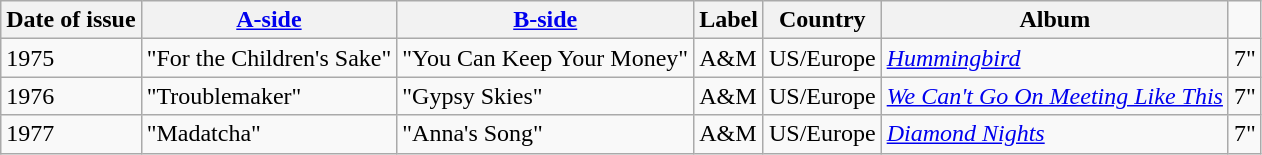<table class="wikitable">
<tr>
<th>Date of issue</th>
<th><a href='#'>A-side</a></th>
<th><a href='#'>B-side</a></th>
<th>Label</th>
<th>Country</th>
<th>Album</th>
</tr>
<tr>
<td>1975</td>
<td>"For the Children's Sake"</td>
<td>"You Can Keep Your Money"</td>
<td>A&M</td>
<td>US/Europe</td>
<td><em><a href='#'>Hummingbird</a></em></td>
<td align="center">7"</td>
</tr>
<tr>
<td>1976</td>
<td>"Troublemaker"</td>
<td>"Gypsy Skies"</td>
<td>A&M</td>
<td>US/Europe</td>
<td><em><a href='#'>We Can't Go On Meeting Like This</a></em></td>
<td align="center">7"</td>
</tr>
<tr>
<td>1977</td>
<td>"Madatcha"</td>
<td>"Anna's Song"</td>
<td>A&M</td>
<td>US/Europe</td>
<td><em><a href='#'>Diamond Nights</a></em></td>
<td align="center">7"</td>
</tr>
</table>
